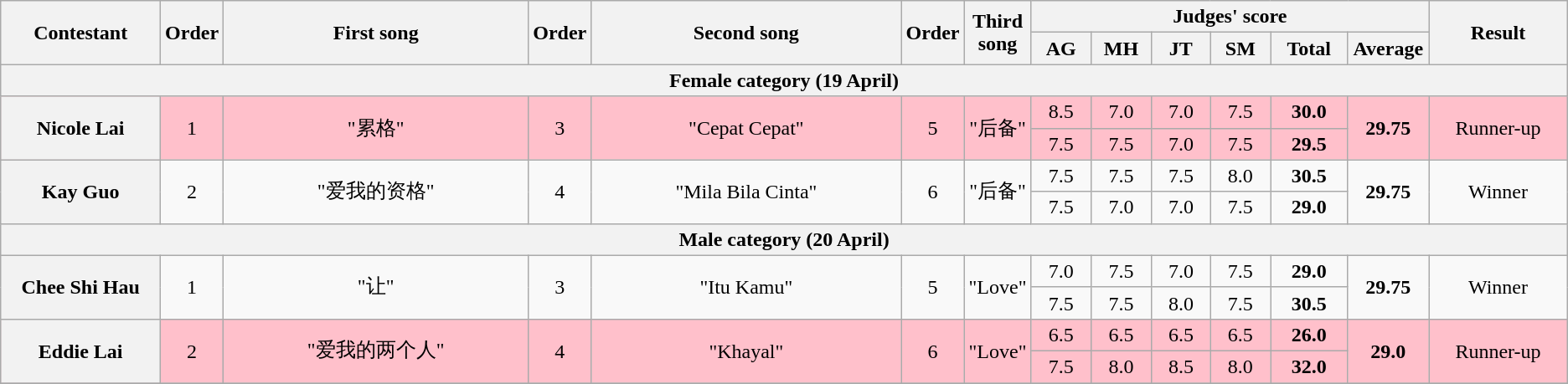<table class="wikitable plainrowheaders" style="text-align:center;">
<tr>
<th rowspan=2 scope="col" style="width:8em;">Contestant</th>
<th rowspan=2 scope="col">Order</th>
<th rowspan=2 scope="col" style="width:17em;">First song</th>
<th rowspan=2 scope="col">Order</th>
<th rowspan=2 scope="col" style="width:17em;">Second song</th>
<th rowspan=2 scope="col">Order</th>
<th rowspan=2 scope="col" style="width:147m;">Third song</th>
<th colspan=6 scope="col">Judges' score</th>
<th rowspan=2 scope="col" style="width:7em;">Result</th>
</tr>
<tr>
<th style="width:2.7em;">AG</th>
<th style="width:2.7em;">MH</th>
<th style="width:2.7em;">JT</th>
<th style="width:2.7em;">SM</th>
<th style="width:3.6em;">Total</th>
<th style="width:3.6em;">Average</th>
</tr>
<tr>
<th colspan=14>Female category (19 April)</th>
</tr>
<tr style="background:pink;">
<th rowspan=2 scope="row">Nicole Lai</th>
<td rowspan="2">1</td>
<td rowspan="2">"累格"</td>
<td rowspan="2">3</td>
<td rowspan="2">"Cepat Cepat"</td>
<td rowspan="2">5</td>
<td rowspan="2">"后备"</td>
<td>8.5</td>
<td>7.0</td>
<td>7.0</td>
<td>7.5</td>
<td><strong>30.0</strong></td>
<td rowspan="2"><strong>29.75</strong></td>
<td rowspan="2">Runner-up</td>
</tr>
<tr style="background:pink;">
<td>7.5</td>
<td>7.5</td>
<td>7.0</td>
<td>7.5</td>
<td><strong>29.5</strong></td>
</tr>
<tr>
<th rowspan=2 scope="row">Kay Guo</th>
<td rowspan="2">2</td>
<td rowspan="2">"爱我的资格"</td>
<td rowspan="2">4</td>
<td rowspan="2">"Mila Bila Cinta"</td>
<td rowspan="2">6</td>
<td rowspan="2">"后备"</td>
<td>7.5</td>
<td>7.5</td>
<td>7.5</td>
<td>8.0</td>
<td><strong>30.5</strong></td>
<td rowspan="2"><strong>29.75</strong></td>
<td rowspan="2">Winner</td>
</tr>
<tr>
<td>7.5</td>
<td>7.0</td>
<td>7.0</td>
<td>7.5</td>
<td><strong>29.0</strong></td>
</tr>
<tr>
<th colspan=14>Male category (20 April)</th>
</tr>
<tr>
<th rowspan=2 scope="row">Chee Shi Hau</th>
<td rowspan="2">1</td>
<td rowspan="2">"让"</td>
<td rowspan="2">3</td>
<td rowspan="2">"Itu Kamu"</td>
<td rowspan="2">5</td>
<td rowspan="2">"Love"</td>
<td>7.0</td>
<td>7.5</td>
<td>7.0</td>
<td>7.5</td>
<td><strong>29.0</strong></td>
<td rowspan="2"><strong>29.75</strong></td>
<td rowspan="2">Winner</td>
</tr>
<tr>
<td>7.5</td>
<td>7.5</td>
<td>8.0</td>
<td>7.5</td>
<td><strong>30.5</strong></td>
</tr>
<tr style="background:pink;">
<th rowspan=2 scope="row">Eddie Lai</th>
<td rowspan="2">2</td>
<td rowspan="2">"爱我的两个人"</td>
<td rowspan="2">4</td>
<td rowspan="2">"Khayal"</td>
<td rowspan="2">6</td>
<td rowspan="2">"Love"</td>
<td>6.5</td>
<td>6.5</td>
<td>6.5</td>
<td>6.5</td>
<td><strong>26.0</strong></td>
<td rowspan="2"><strong>29.0</strong></td>
<td rowspan="2">Runner-up</td>
</tr>
<tr style="background:pink;">
<td>7.5</td>
<td>8.0</td>
<td>8.5</td>
<td>8.0</td>
<td><strong>32.0</strong></td>
</tr>
<tr>
</tr>
</table>
